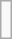<table class="wikitable" style="margin:0 auto;" align="center" colspan="2" cellpadding="3" style="font-size: 80%; width: 100%;">
<tr>
<td align=center colspan=2><br></td>
</tr>
</table>
